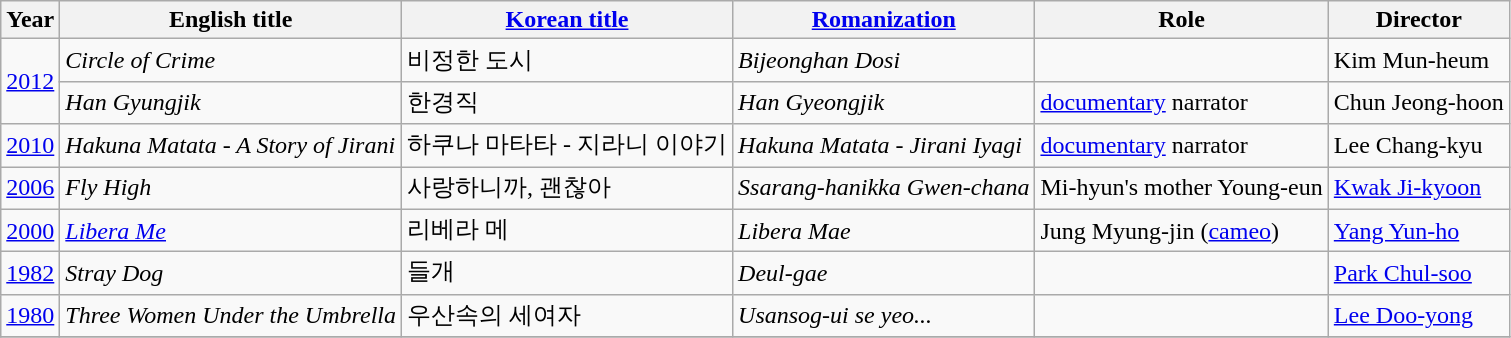<table class="wikitable">
<tr>
<th>Year</th>
<th>English title</th>
<th><a href='#'>Korean title</a></th>
<th><a href='#'>Romanization</a></th>
<th>Role</th>
<th>Director</th>
</tr>
<tr>
<td rowspan=2><a href='#'>2012</a></td>
<td><em>Circle of Crime</em></td>
<td>비정한 도시</td>
<td><em>Bijeonghan Dosi</em></td>
<td></td>
<td>Kim Mun-heum</td>
</tr>
<tr>
<td><em>Han Gyungjik</em></td>
<td>한경직</td>
<td><em>Han Gyeongjik</em></td>
<td><a href='#'>documentary</a> narrator</td>
<td>Chun Jeong-hoon</td>
</tr>
<tr>
<td><a href='#'>2010</a></td>
<td><em>Hakuna Matata - A Story of Jirani</em></td>
<td>하쿠나 마타타 - 지라니 이야기</td>
<td><em>Hakuna Matata - Jirani Iyagi</em></td>
<td><a href='#'>documentary</a> narrator</td>
<td>Lee Chang-kyu</td>
</tr>
<tr>
<td><a href='#'>2006</a></td>
<td><em>Fly High</em></td>
<td>사랑하니까, 괜찮아</td>
<td><em>Ssarang-hanikka Gwen-chana</em></td>
<td>Mi-hyun's mother Young-eun</td>
<td><a href='#'>Kwak Ji-kyoon</a></td>
</tr>
<tr>
<td><a href='#'>2000</a></td>
<td><em><a href='#'>Libera Me</a></em></td>
<td>리베라 메</td>
<td><em>Libera Mae</em></td>
<td>Jung Myung-jin (<a href='#'>cameo</a>)</td>
<td><a href='#'>Yang Yun-ho</a></td>
</tr>
<tr>
<td><a href='#'>1982</a></td>
<td><em>Stray Dog</em></td>
<td>들개</td>
<td><em>Deul-gae</em></td>
<td></td>
<td><a href='#'>Park Chul-soo</a></td>
</tr>
<tr>
<td><a href='#'>1980</a></td>
<td><em>Three Women Under the Umbrella</em></td>
<td>우산속의 세여자</td>
<td><em>Usansog-ui se yeo...</em></td>
<td></td>
<td><a href='#'>Lee Doo-yong</a></td>
</tr>
<tr>
</tr>
</table>
